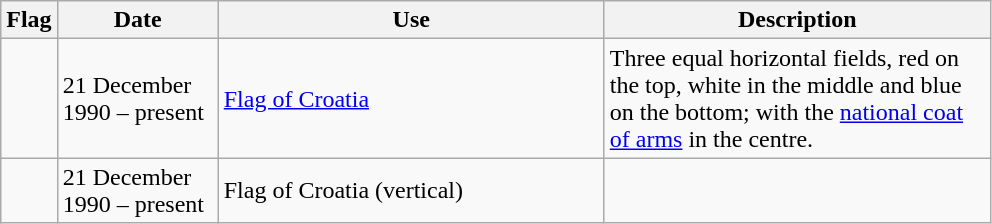<table class="wikitable">
<tr>
<th>Flag</th>
<th style="width:100px;">Date</th>
<th style="width:250px;">Use</th>
<th style="width:250px;">Description</th>
</tr>
<tr>
<td></td>
<td>21 December 1990 – present</td>
<td><a href='#'>Flag of Croatia</a></td>
<td>Three equal horizontal fields, red on the top, white in the middle and blue on the bottom; with the <a href='#'>national coat of arms</a> in the centre.</td>
</tr>
<tr>
<td></td>
<td>21 December 1990 – present</td>
<td>Flag of Croatia (vertical)</td>
<td></td>
</tr>
</table>
